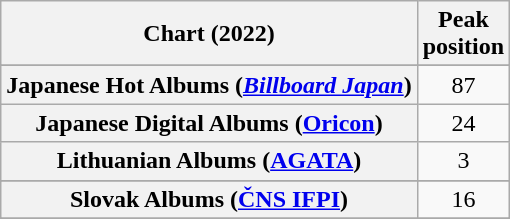<table class="wikitable sortable plainrowheaders" style="text-align:center">
<tr>
<th scope="col">Chart (2022)</th>
<th scope="col">Peak<br>position</th>
</tr>
<tr>
</tr>
<tr>
</tr>
<tr>
</tr>
<tr>
</tr>
<tr>
</tr>
<tr>
</tr>
<tr>
</tr>
<tr>
</tr>
<tr>
</tr>
<tr>
</tr>
<tr>
</tr>
<tr>
</tr>
<tr>
</tr>
<tr>
<th scope="row">Japanese Hot Albums (<em><a href='#'>Billboard Japan</a></em>)</th>
<td>87</td>
</tr>
<tr>
<th scope="row">Japanese Digital Albums (<a href='#'>Oricon</a>)</th>
<td>24</td>
</tr>
<tr>
<th scope="row">Lithuanian Albums (<a href='#'>AGATA</a>)</th>
<td>3</td>
</tr>
<tr>
</tr>
<tr>
</tr>
<tr>
<th scope="row">Slovak Albums (<a href='#'>ČNS IFPI</a>)</th>
<td>16</td>
</tr>
<tr>
</tr>
<tr>
</tr>
<tr>
</tr>
<tr>
</tr>
<tr>
</tr>
<tr>
</tr>
<tr>
</tr>
<tr>
</tr>
</table>
